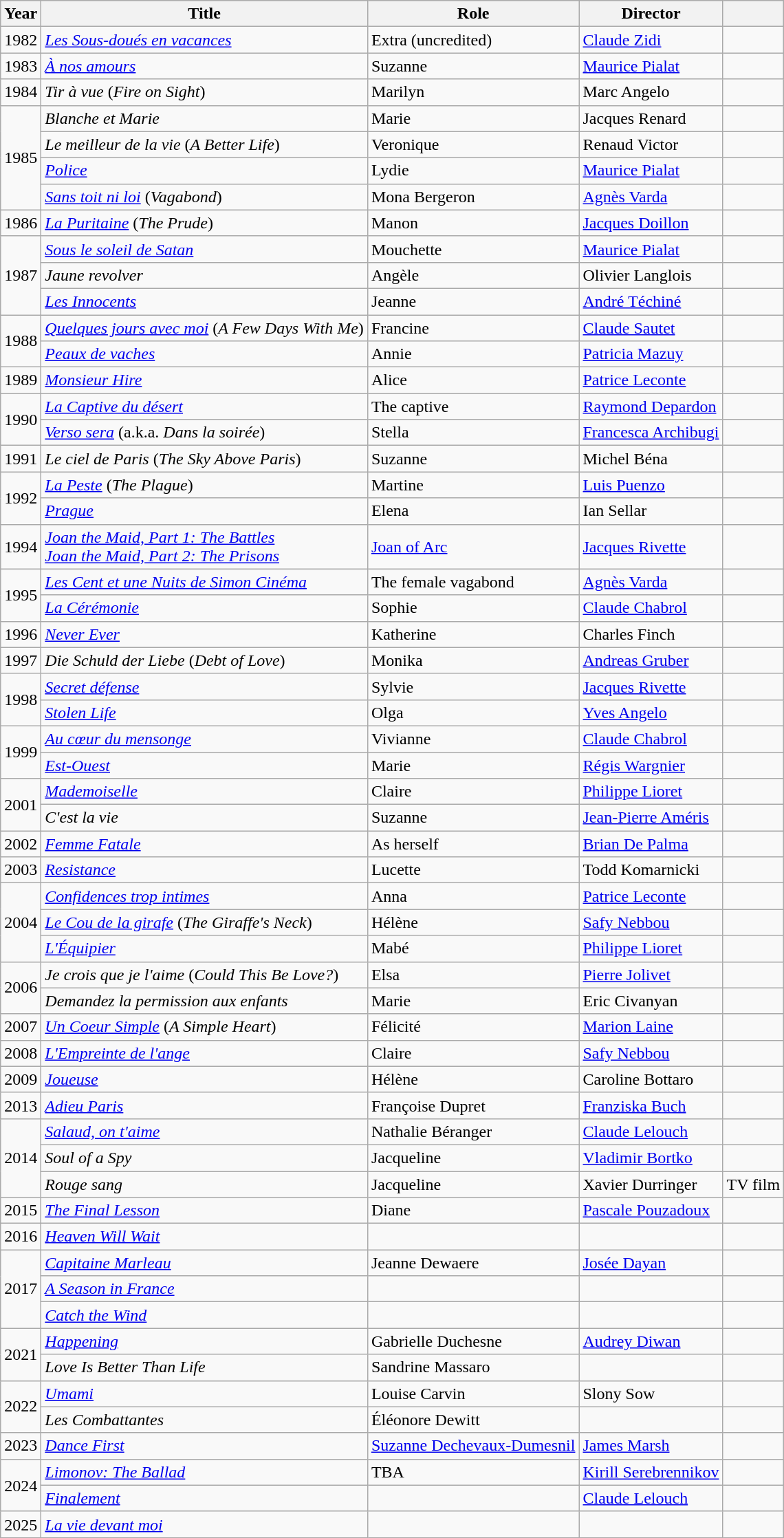<table class="wikitable sortable">
<tr>
<th>Year</th>
<th>Title</th>
<th>Role</th>
<th>Director</th>
<th class="unsortable"></th>
</tr>
<tr>
<td>1982</td>
<td><em><a href='#'>Les Sous-doués en vacances</a></em></td>
<td>Extra (uncredited)</td>
<td><a href='#'>Claude Zidi</a></td>
<td></td>
</tr>
<tr>
<td>1983</td>
<td><em><a href='#'>À nos amours</a></em></td>
<td>Suzanne</td>
<td><a href='#'>Maurice Pialat</a></td>
<td></td>
</tr>
<tr>
<td>1984</td>
<td><em>Tir à vue</em> (<em>Fire on Sight</em>)</td>
<td>Marilyn</td>
<td>Marc Angelo</td>
<td></td>
</tr>
<tr>
<td rowspan="4">1985</td>
<td><em>Blanche et Marie</em></td>
<td>Marie</td>
<td>Jacques Renard</td>
<td></td>
</tr>
<tr>
<td><em>Le meilleur de la vie</em> (<em>A Better Life</em>)</td>
<td>Veronique</td>
<td>Renaud Victor</td>
<td></td>
</tr>
<tr>
<td><em><a href='#'>Police</a></em></td>
<td>Lydie</td>
<td><a href='#'>Maurice Pialat</a></td>
<td></td>
</tr>
<tr>
<td><em><a href='#'>Sans toit ni loi</a></em> (<em>Vagabond</em>)</td>
<td>Mona Bergeron</td>
<td><a href='#'>Agnès Varda</a></td>
<td></td>
</tr>
<tr>
<td>1986</td>
<td><em><a href='#'>La Puritaine</a></em> (<em>The Prude</em>)</td>
<td>Manon</td>
<td><a href='#'>Jacques Doillon</a></td>
<td></td>
</tr>
<tr>
<td rowspan="3">1987</td>
<td><em><a href='#'>Sous le soleil de Satan</a></em></td>
<td>Mouchette</td>
<td><a href='#'>Maurice Pialat</a></td>
<td></td>
</tr>
<tr>
<td><em>Jaune revolver</em></td>
<td>Angèle</td>
<td>Olivier Langlois</td>
<td></td>
</tr>
<tr>
<td><em><a href='#'>Les Innocents</a></em></td>
<td>Jeanne</td>
<td><a href='#'>André Téchiné</a></td>
<td></td>
</tr>
<tr>
<td rowspan="2">1988</td>
<td><em><a href='#'>Quelques jours avec moi</a></em> (<em>A Few Days With Me</em>)</td>
<td>Francine</td>
<td><a href='#'>Claude Sautet</a></td>
<td></td>
</tr>
<tr>
<td><em><a href='#'>Peaux de vaches</a></em></td>
<td>Annie</td>
<td><a href='#'>Patricia Mazuy</a></td>
<td></td>
</tr>
<tr>
<td>1989</td>
<td><em><a href='#'>Monsieur Hire</a></em></td>
<td>Alice</td>
<td><a href='#'>Patrice Leconte</a></td>
<td></td>
</tr>
<tr>
<td rowspan="2">1990</td>
<td><em><a href='#'>La Captive du désert</a></em></td>
<td>The captive</td>
<td><a href='#'>Raymond Depardon</a></td>
<td></td>
</tr>
<tr>
<td><em><a href='#'>Verso sera</a></em> (a.k.a. <em>Dans la soirée</em>)</td>
<td>Stella</td>
<td><a href='#'>Francesca Archibugi</a></td>
<td></td>
</tr>
<tr>
<td>1991</td>
<td><em>Le ciel de Paris</em> (<em>The Sky Above Paris</em>)</td>
<td>Suzanne</td>
<td>Michel Béna</td>
<td></td>
</tr>
<tr>
<td rowspan="2">1992</td>
<td><em><a href='#'>La Peste</a></em> (<em>The Plague</em>)</td>
<td>Martine</td>
<td><a href='#'>Luis Puenzo</a></td>
<td></td>
</tr>
<tr>
<td><em><a href='#'>Prague</a></em></td>
<td>Elena</td>
<td>Ian Sellar</td>
<td></td>
</tr>
<tr>
<td>1994</td>
<td><em><a href='#'>Joan the Maid, Part 1: The Battles</a></em><br><em><a href='#'>Joan the Maid, Part 2: The Prisons</a></em></td>
<td><a href='#'>Joan of Arc</a></td>
<td><a href='#'>Jacques Rivette</a></td>
<td></td>
</tr>
<tr>
<td rowspan="2">1995</td>
<td><em><a href='#'>Les Cent et une Nuits de Simon Cinéma</a></em></td>
<td>The female vagabond</td>
<td><a href='#'>Agnès Varda</a></td>
<td></td>
</tr>
<tr>
<td><em><a href='#'>La Cérémonie</a></em></td>
<td>Sophie</td>
<td><a href='#'>Claude Chabrol</a></td>
<td></td>
</tr>
<tr>
<td>1996</td>
<td><em><a href='#'>Never Ever</a></em></td>
<td>Katherine</td>
<td>Charles Finch</td>
<td></td>
</tr>
<tr>
<td>1997</td>
<td><em>Die Schuld der Liebe</em> (<em>Debt of Love</em>)</td>
<td>Monika</td>
<td><a href='#'>Andreas Gruber</a></td>
<td></td>
</tr>
<tr>
<td rowspan="2">1998</td>
<td><em><a href='#'>Secret défense</a></em></td>
<td>Sylvie</td>
<td><a href='#'>Jacques Rivette</a></td>
<td></td>
</tr>
<tr>
<td><em><a href='#'>Stolen Life</a></em></td>
<td>Olga</td>
<td><a href='#'>Yves Angelo</a></td>
<td></td>
</tr>
<tr>
<td rowspan="2">1999</td>
<td><em><a href='#'>Au cœur du mensonge</a></em></td>
<td>Vivianne</td>
<td><a href='#'>Claude Chabrol</a></td>
<td></td>
</tr>
<tr>
<td><em><a href='#'>Est-Ouest</a></em></td>
<td>Marie</td>
<td><a href='#'>Régis Wargnier</a></td>
<td></td>
</tr>
<tr>
<td rowspan="2">2001</td>
<td><em><a href='#'>Mademoiselle</a></em></td>
<td>Claire</td>
<td><a href='#'>Philippe Lioret</a></td>
<td></td>
</tr>
<tr>
<td><em>C'est la vie</em></td>
<td>Suzanne</td>
<td><a href='#'>Jean-Pierre Améris</a></td>
<td></td>
</tr>
<tr>
<td>2002</td>
<td><em><a href='#'>Femme Fatale</a></em></td>
<td>As herself</td>
<td><a href='#'>Brian De Palma</a></td>
<td></td>
</tr>
<tr>
<td>2003</td>
<td><em><a href='#'>Resistance</a></em></td>
<td>Lucette</td>
<td>Todd Komarnicki</td>
<td></td>
</tr>
<tr>
<td rowspan="3">2004</td>
<td><em><a href='#'>Confidences trop intimes</a></em></td>
<td>Anna</td>
<td><a href='#'>Patrice Leconte</a></td>
<td></td>
</tr>
<tr>
<td><em><a href='#'>Le Cou de la girafe</a></em> (<em>The Giraffe's Neck</em>)</td>
<td>Hélène</td>
<td><a href='#'>Safy Nebbou</a></td>
<td></td>
</tr>
<tr>
<td><em><a href='#'>L'Équipier</a></em></td>
<td>Mabé</td>
<td><a href='#'>Philippe Lioret</a></td>
<td></td>
</tr>
<tr>
<td rowspan="2">2006</td>
<td><em>Je crois que je l'aime</em> (<em>Could This Be Love?</em>)</td>
<td>Elsa</td>
<td><a href='#'>Pierre Jolivet</a></td>
<td></td>
</tr>
<tr>
<td><em>Demandez la permission aux enfants</em></td>
<td>Marie</td>
<td>Eric Civanyan</td>
<td></td>
</tr>
<tr>
<td>2007</td>
<td><em><a href='#'>Un Coeur Simple</a></em> (<em>A Simple Heart</em>)</td>
<td>Félicité</td>
<td><a href='#'>Marion Laine</a></td>
<td></td>
</tr>
<tr>
<td>2008</td>
<td><em><a href='#'>L'Empreinte de l'ange</a></em></td>
<td>Claire</td>
<td><a href='#'>Safy Nebbou</a></td>
<td></td>
</tr>
<tr>
<td>2009</td>
<td><em><a href='#'>Joueuse</a></em></td>
<td>Hélène</td>
<td>Caroline Bottaro</td>
<td></td>
</tr>
<tr>
<td>2013</td>
<td><em><a href='#'>Adieu Paris</a></em></td>
<td>Françoise Dupret</td>
<td><a href='#'>Franziska Buch</a></td>
<td></td>
</tr>
<tr>
<td rowspan="3">2014</td>
<td><em><a href='#'>Salaud, on t'aime</a></em></td>
<td>Nathalie Béranger</td>
<td><a href='#'>Claude Lelouch</a></td>
<td></td>
</tr>
<tr>
<td><em>Soul of a Spy</em></td>
<td>Jacqueline</td>
<td><a href='#'>Vladimir Bortko</a></td>
<td></td>
</tr>
<tr>
<td><em>Rouge sang</em></td>
<td>Jacqueline</td>
<td>Xavier Durringer</td>
<td>TV film</td>
</tr>
<tr>
<td>2015</td>
<td><em><a href='#'>The Final Lesson</a></em></td>
<td>Diane</td>
<td><a href='#'>Pascale Pouzadoux</a></td>
<td></td>
</tr>
<tr>
<td>2016</td>
<td><em><a href='#'>Heaven Will Wait</a></em></td>
<td></td>
<td></td>
<td></td>
</tr>
<tr>
<td rowspan="3">2017</td>
<td><em><a href='#'>Capitaine Marleau</a></em></td>
<td>Jeanne Dewaere</td>
<td><a href='#'>Josée Dayan</a></td>
<td></td>
</tr>
<tr>
<td><em><a href='#'>A Season in France</a></em></td>
<td></td>
<td></td>
<td></td>
</tr>
<tr>
<td><em><a href='#'>Catch the Wind</a></em></td>
<td></td>
<td></td>
<td></td>
</tr>
<tr>
<td rowspan="2">2021</td>
<td><em><a href='#'>Happening</a></em></td>
<td>Gabrielle Duchesne</td>
<td><a href='#'>Audrey Diwan</a></td>
<td></td>
</tr>
<tr>
<td><em>Love Is Better Than Life</em></td>
<td>Sandrine Massaro</td>
<td></td>
<td></td>
</tr>
<tr>
<td rowspan="2">2022</td>
<td><em><a href='#'>Umami</a></em></td>
<td>Louise Carvin</td>
<td>Slony Sow</td>
<td></td>
</tr>
<tr>
<td><em>Les Combattantes</em></td>
<td>Éléonore Dewitt</td>
<td></td>
<td></td>
</tr>
<tr>
<td>2023</td>
<td><em><a href='#'>Dance First</a></em></td>
<td><a href='#'>Suzanne Dechevaux-Dumesnil</a></td>
<td><a href='#'>James Marsh</a></td>
<td></td>
</tr>
<tr>
<td rowspan="2">2024</td>
<td><em><a href='#'>Limonov: The Ballad</a></em></td>
<td>TBA</td>
<td><a href='#'>Kirill Serebrennikov</a></td>
<td></td>
</tr>
<tr>
<td><em><a href='#'>Finalement</a></em></td>
<td></td>
<td><a href='#'>Claude Lelouch</a></td>
<td></td>
</tr>
<tr>
<td>2025</td>
<td><em><a href='#'>La vie devant moi</a></em></td>
<td></td>
<td></td>
<td></td>
</tr>
</table>
